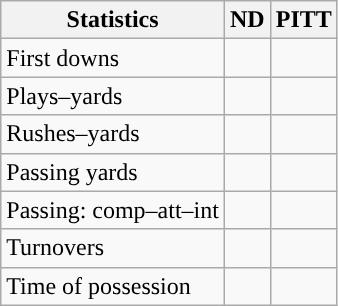<table class="wikitable" style="float:left">
<tr>
<th>Statistics</th>
<th>ND</th>
<th>PITT</th>
</tr>
<tr>
<td>First downs</td>
<td></td>
<td></td>
</tr>
<tr>
<td>Plays–yards</td>
<td></td>
<td></td>
</tr>
<tr>
<td>Rushes–yards</td>
<td></td>
<td></td>
</tr>
<tr>
<td>Passing yards</td>
<td></td>
<td></td>
</tr>
<tr>
<td>Passing: comp–att–int</td>
<td></td>
<td></td>
</tr>
<tr>
<td>Turnovers</td>
<td></td>
<td></td>
</tr>
<tr>
<td>Time of possession</td>
<td></td>
<td></td>
</tr>
</table>
